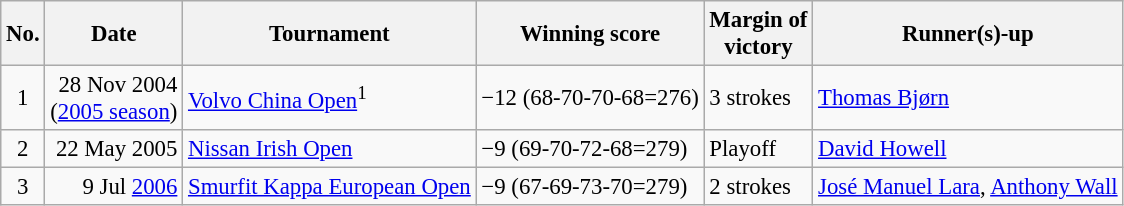<table class="wikitable" style="font-size:95%;">
<tr>
<th>No.</th>
<th>Date</th>
<th>Tournament</th>
<th>Winning score</th>
<th>Margin of<br>victory</th>
<th>Runner(s)-up</th>
</tr>
<tr>
<td align=center>1</td>
<td align=right>28 Nov 2004<br>(<a href='#'>2005 season</a>)</td>
<td><a href='#'>Volvo China Open</a><sup>1</sup></td>
<td>−12 (68-70-70-68=276)</td>
<td>3 strokes</td>
<td> <a href='#'>Thomas Bjørn</a></td>
</tr>
<tr>
<td align=center>2</td>
<td align=right>22 May 2005</td>
<td><a href='#'>Nissan Irish Open</a></td>
<td>−9 (69-70-72-68=279)</td>
<td>Playoff</td>
<td> <a href='#'>David Howell</a></td>
</tr>
<tr>
<td align=center>3</td>
<td align=right>9 Jul <a href='#'>2006</a></td>
<td><a href='#'>Smurfit Kappa European Open</a></td>
<td>−9 (67-69-73-70=279)</td>
<td>2 strokes</td>
<td> <a href='#'>José Manuel Lara</a>,  <a href='#'>Anthony Wall</a></td>
</tr>
</table>
